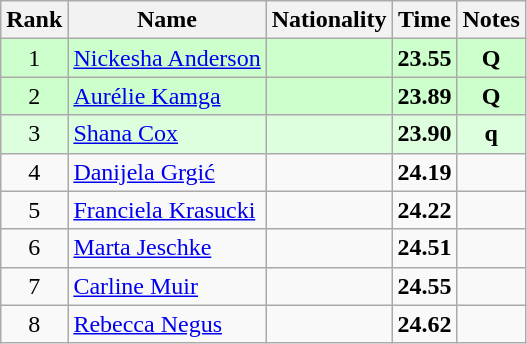<table class="wikitable sortable" style="text-align:center">
<tr>
<th>Rank</th>
<th>Name</th>
<th>Nationality</th>
<th>Time</th>
<th>Notes</th>
</tr>
<tr bgcolor=ccffcc>
<td>1</td>
<td align=left><a href='#'>Nickesha Anderson</a></td>
<td align=left></td>
<td><strong>23.55</strong></td>
<td><strong>Q</strong></td>
</tr>
<tr bgcolor=ccffcc>
<td>2</td>
<td align=left><a href='#'>Aurélie Kamga</a></td>
<td align=left></td>
<td><strong>23.89</strong></td>
<td><strong>Q</strong></td>
</tr>
<tr bgcolor=ddffdd>
<td>3</td>
<td align=left><a href='#'>Shana Cox</a></td>
<td align=left></td>
<td><strong>23.90</strong></td>
<td><strong>q</strong></td>
</tr>
<tr>
<td>4</td>
<td align=left><a href='#'>Danijela Grgić</a></td>
<td align=left></td>
<td><strong>24.19</strong></td>
<td></td>
</tr>
<tr>
<td>5</td>
<td align=left><a href='#'>Franciela Krasucki</a></td>
<td align=left></td>
<td><strong>24.22</strong></td>
<td></td>
</tr>
<tr>
<td>6</td>
<td align=left><a href='#'>Marta Jeschke</a></td>
<td align=left></td>
<td><strong>24.51</strong></td>
<td></td>
</tr>
<tr>
<td>7</td>
<td align=left><a href='#'>Carline Muir</a></td>
<td align=left></td>
<td><strong>24.55</strong></td>
<td></td>
</tr>
<tr>
<td>8</td>
<td align=left><a href='#'>Rebecca Negus</a></td>
<td align=left></td>
<td><strong>24.62</strong></td>
<td></td>
</tr>
</table>
